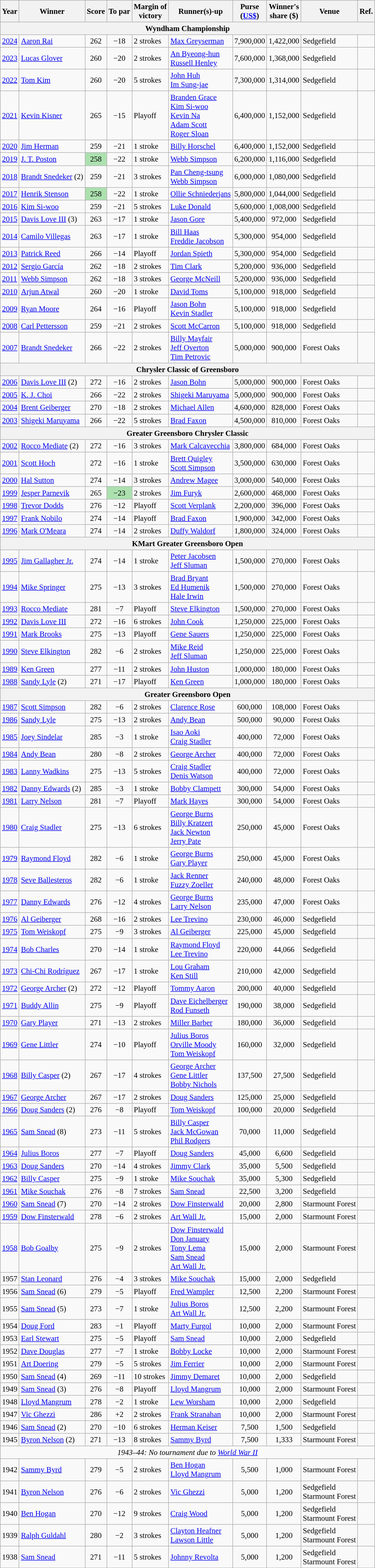<table class="wikitable" style="font-size:95%">
<tr>
<th>Year</th>
<th>Winner</th>
<th>Score</th>
<th>To par</th>
<th>Margin of<br>victory</th>
<th>Runner(s)-up</th>
<th>Purse<br>(<a href='#'>US$</a>)</th>
<th>Winner's<br>share ($)</th>
<th>Venue</th>
<th>Ref.</th>
</tr>
<tr>
<th colspan=11>Wyndham Championship</th>
</tr>
<tr>
<td><a href='#'>2024</a></td>
<td> <a href='#'>Aaron Rai</a></td>
<td align=center>262</td>
<td align=center>−18</td>
<td>2 strokes</td>
<td> <a href='#'>Max Greyserman</a></td>
<td align=center>7,900,000</td>
<td align=center>1,422,000</td>
<td>Sedgefield</td>
<td></td>
</tr>
<tr>
<td><a href='#'>2023</a></td>
<td> <a href='#'>Lucas Glover</a></td>
<td align=center>260</td>
<td align=center>−20</td>
<td>2 strokes</td>
<td> <a href='#'>An Byeong-hun</a><br> <a href='#'>Russell Henley</a></td>
<td align=center>7,600,000</td>
<td align=center>1,368,000</td>
<td>Sedgefield</td>
<td></td>
</tr>
<tr>
<td><a href='#'>2022</a></td>
<td> <a href='#'>Tom Kim</a></td>
<td align=center>260</td>
<td align=center>−20</td>
<td>5 strokes</td>
<td> <a href='#'>John Huh</a><br> <a href='#'>Im Sung-jae</a></td>
<td align=center>7,300,000</td>
<td align=center>1,314,000</td>
<td>Sedgefield</td>
<td></td>
</tr>
<tr>
<td><a href='#'>2021</a></td>
<td> <a href='#'>Kevin Kisner</a></td>
<td align=center>265</td>
<td align=center>−15</td>
<td>Playoff</td>
<td> <a href='#'>Branden Grace</a><br> <a href='#'>Kim Si-woo</a><br> <a href='#'>Kevin Na</a><br> <a href='#'>Adam Scott</a><br> <a href='#'>Roger Sloan</a></td>
<td align="center">6,400,000</td>
<td align="center">1,152,000</td>
<td>Sedgefield</td>
<td></td>
</tr>
<tr>
<td><a href='#'>2020</a></td>
<td> <a href='#'>Jim Herman</a></td>
<td align=center>259</td>
<td align=center>−21</td>
<td>1 stroke</td>
<td> <a href='#'>Billy Horschel</a></td>
<td align="center">6,400,000</td>
<td align="center">1,152,000</td>
<td>Sedgefield</td>
<td></td>
</tr>
<tr>
<td><a href='#'>2019</a></td>
<td> <a href='#'>J. T. Poston</a></td>
<td style="text-align: center; background: #ACE1AF">258</td>
<td align=center>−22</td>
<td>1 stroke</td>
<td> <a href='#'>Webb Simpson</a></td>
<td align="center">6,200,000</td>
<td align="center">1,116,000</td>
<td>Sedgefield</td>
<td></td>
</tr>
<tr>
<td><a href='#'>2018</a></td>
<td> <a href='#'>Brandt Snedeker</a> (2)</td>
<td align=center>259</td>
<td align=center>−21</td>
<td>3 strokes</td>
<td> <a href='#'>Pan Cheng-tsung</a><br> <a href='#'>Webb Simpson</a></td>
<td align="center">6,000,000</td>
<td align="center">1,080,000</td>
<td>Sedgefield</td>
<td></td>
</tr>
<tr>
<td><a href='#'>2017</a></td>
<td> <a href='#'>Henrik Stenson</a></td>
<td style="text-align: center; background: #ACE1AF">258</td>
<td align=center>−22</td>
<td>1 stroke</td>
<td> <a href='#'>Ollie Schniederjans</a></td>
<td align="center">5,800,000</td>
<td align="center">1,044,000</td>
<td>Sedgefield</td>
<td></td>
</tr>
<tr>
<td><a href='#'>2016</a></td>
<td> <a href='#'>Kim Si-woo</a></td>
<td align=center>259</td>
<td align=center>−21</td>
<td>5 strokes</td>
<td> <a href='#'>Luke Donald</a></td>
<td align="center">5,600,000</td>
<td align="center">1,008,000</td>
<td>Sedgefield</td>
<td></td>
</tr>
<tr>
<td><a href='#'>2015</a></td>
<td> <a href='#'>Davis Love III</a> (3)</td>
<td align=center>263</td>
<td align=center>−17</td>
<td>1 stroke</td>
<td> <a href='#'>Jason Gore</a></td>
<td align="center">5,400,000</td>
<td align="center">972,000</td>
<td>Sedgefield</td>
<td></td>
</tr>
<tr>
<td><a href='#'>2014</a></td>
<td> <a href='#'>Camilo Villegas</a></td>
<td align=center>263</td>
<td align=center>−17</td>
<td>1 stroke</td>
<td> <a href='#'>Bill Haas</a><br> <a href='#'>Freddie Jacobson</a></td>
<td align="center">5,300,000</td>
<td align="center">954,000</td>
<td>Sedgefield</td>
<td></td>
</tr>
<tr>
<td><a href='#'>2013</a></td>
<td> <a href='#'>Patrick Reed</a></td>
<td align=center>266</td>
<td align=center>−14</td>
<td>Playoff</td>
<td> <a href='#'>Jordan Spieth</a></td>
<td align="center">5,300,000</td>
<td align="center">954,000</td>
<td>Sedgefield</td>
<td></td>
</tr>
<tr>
<td><a href='#'>2012</a></td>
<td> <a href='#'>Sergio García</a></td>
<td align=center>262</td>
<td align=center>−18</td>
<td>2 strokes</td>
<td> <a href='#'>Tim Clark</a></td>
<td align="center">5,200,000</td>
<td align="center">936,000</td>
<td>Sedgefield</td>
<td></td>
</tr>
<tr>
<td><a href='#'>2011</a></td>
<td> <a href='#'>Webb Simpson</a></td>
<td align=center>262</td>
<td align=center>−18</td>
<td>3 strokes</td>
<td> <a href='#'>George McNeill</a></td>
<td align="center">5,200,000</td>
<td align="center">936,000</td>
<td>Sedgefield</td>
<td></td>
</tr>
<tr>
<td><a href='#'>2010</a></td>
<td> <a href='#'>Arjun Atwal</a></td>
<td align=center>260</td>
<td align=center>−20</td>
<td>1 stroke</td>
<td> <a href='#'>David Toms</a></td>
<td align="center">5,100,000</td>
<td align="center">918,000</td>
<td>Sedgefield</td>
<td></td>
</tr>
<tr>
<td><a href='#'>2009</a></td>
<td> <a href='#'>Ryan Moore</a></td>
<td align=center>264</td>
<td align=center>−16</td>
<td>Playoff</td>
<td> <a href='#'>Jason Bohn</a><br> <a href='#'>Kevin Stadler</a></td>
<td align="center">5,100,000</td>
<td align="center">918,000</td>
<td>Sedgefield</td>
<td></td>
</tr>
<tr>
<td><a href='#'>2008</a></td>
<td> <a href='#'>Carl Pettersson</a></td>
<td align=center>259</td>
<td align=center>−21</td>
<td>2 strokes</td>
<td> <a href='#'>Scott McCarron</a></td>
<td align="center">5,100,000</td>
<td align="center">918,000</td>
<td>Sedgefield</td>
<td></td>
</tr>
<tr>
<td><a href='#'>2007</a></td>
<td> <a href='#'>Brandt Snedeker</a></td>
<td align=center>266</td>
<td align=center>−22</td>
<td>2 strokes</td>
<td> <a href='#'>Billy Mayfair</a><br> <a href='#'>Jeff Overton</a><br> <a href='#'>Tim Petrovic</a></td>
<td align="center">5,000,000</td>
<td align="center">900,000</td>
<td>Forest Oaks</td>
<td></td>
</tr>
<tr>
<th colspan=11>Chrysler Classic of Greensboro</th>
</tr>
<tr>
<td><a href='#'>2006</a></td>
<td> <a href='#'>Davis Love III</a> (2)</td>
<td align=center>272</td>
<td align=center>−16</td>
<td>2 strokes</td>
<td> <a href='#'>Jason Bohn</a></td>
<td align="center">5,000,000</td>
<td align="center">900,000</td>
<td>Forest Oaks</td>
<td></td>
</tr>
<tr>
<td><a href='#'>2005</a></td>
<td> <a href='#'>K. J. Choi</a></td>
<td align=center>266</td>
<td align=center>−22</td>
<td>2 strokes</td>
<td> <a href='#'>Shigeki Maruyama</a></td>
<td align="center">5,000,000</td>
<td align="center">900,000</td>
<td>Forest Oaks</td>
<td></td>
</tr>
<tr>
<td><a href='#'>2004</a></td>
<td> <a href='#'>Brent Geiberger</a></td>
<td align=center>270</td>
<td align=center>−18</td>
<td>2 strokes</td>
<td> <a href='#'>Michael Allen</a></td>
<td align="center">4,600,000</td>
<td align="center">828,000</td>
<td>Forest Oaks</td>
<td></td>
</tr>
<tr>
<td><a href='#'>2003</a></td>
<td> <a href='#'>Shigeki Maruyama</a></td>
<td align=center>266</td>
<td align=center>−22</td>
<td>5 strokes</td>
<td> <a href='#'>Brad Faxon</a></td>
<td align="center">4,500,000</td>
<td align="center">810,000</td>
<td>Forest Oaks</td>
<td></td>
</tr>
<tr>
<th colspan=11>Greater Greensboro Chrysler Classic</th>
</tr>
<tr>
<td><a href='#'>2002</a></td>
<td> <a href='#'>Rocco Mediate</a> (2)</td>
<td align=center>272</td>
<td align=center>−16</td>
<td>3 strokes</td>
<td> <a href='#'>Mark Calcavecchia</a></td>
<td align="center">3,800,000</td>
<td align="center">684,000</td>
<td>Forest Oaks</td>
<td></td>
</tr>
<tr>
<td><a href='#'>2001</a></td>
<td> <a href='#'>Scott Hoch</a></td>
<td align=center>272</td>
<td align=center>−16</td>
<td>1 stroke</td>
<td> <a href='#'>Brett Quigley</a><br> <a href='#'>Scott Simpson</a></td>
<td align="center">3,500,000</td>
<td align="center">630,000</td>
<td>Forest Oaks</td>
<td></td>
</tr>
<tr>
<td><a href='#'>2000</a></td>
<td> <a href='#'>Hal Sutton</a></td>
<td align=center>274</td>
<td align=center>−14</td>
<td>3 strokes</td>
<td> <a href='#'>Andrew Magee</a></td>
<td align="center">3,000,000</td>
<td align="center">540,000</td>
<td>Forest Oaks</td>
<td></td>
</tr>
<tr>
<td><a href='#'>1999</a></td>
<td> <a href='#'>Jesper Parnevik</a></td>
<td align=center>265</td>
<td style="text-align: center; background: #ACE1AF">−23</td>
<td>2 strokes</td>
<td> <a href='#'>Jim Furyk</a></td>
<td align="center">2,600,000</td>
<td align="center">468,000</td>
<td>Forest Oaks</td>
<td></td>
</tr>
<tr>
<td><a href='#'>1998</a></td>
<td> <a href='#'>Trevor Dodds</a></td>
<td align=center>276</td>
<td align=center>−12</td>
<td>Playoff</td>
<td> <a href='#'>Scott Verplank</a></td>
<td align="center">2,200,000</td>
<td align="center">396,000</td>
<td>Forest Oaks</td>
<td></td>
</tr>
<tr>
<td><a href='#'>1997</a></td>
<td> <a href='#'>Frank Nobilo</a></td>
<td align=center>274</td>
<td align=center>−14</td>
<td>Playoff</td>
<td> <a href='#'>Brad Faxon</a></td>
<td align="center">1,900,000</td>
<td align="center">342,000</td>
<td>Forest Oaks</td>
<td></td>
</tr>
<tr>
<td><a href='#'>1996</a></td>
<td> <a href='#'>Mark O'Meara</a></td>
<td align=center>274</td>
<td align=center>−14</td>
<td>2 strokes</td>
<td> <a href='#'>Duffy Waldorf</a></td>
<td align="center">1,800,000</td>
<td align="center">324,000</td>
<td>Forest Oaks</td>
<td></td>
</tr>
<tr>
<th colspan=11>KMart Greater Greensboro Open</th>
</tr>
<tr>
<td><a href='#'>1995</a></td>
<td> <a href='#'>Jim Gallagher Jr.</a></td>
<td align=center>274</td>
<td align=center>−14</td>
<td>1 stroke</td>
<td> <a href='#'>Peter Jacobsen</a><br> <a href='#'>Jeff Sluman</a></td>
<td align="center">1,500,000</td>
<td align="center">270,000</td>
<td>Forest Oaks</td>
<td></td>
</tr>
<tr>
<td><a href='#'>1994</a></td>
<td> <a href='#'>Mike Springer</a></td>
<td align=center>275</td>
<td align=center>−13</td>
<td>3 strokes</td>
<td> <a href='#'>Brad Bryant</a><br> <a href='#'>Ed Humenik</a><br> <a href='#'>Hale Irwin</a></td>
<td align="center">1,500,000</td>
<td align="center">270,000</td>
<td>Forest Oaks</td>
<td></td>
</tr>
<tr>
<td><a href='#'>1993</a></td>
<td> <a href='#'>Rocco Mediate</a></td>
<td align=center>281</td>
<td align=center>−7</td>
<td>Playoff</td>
<td> <a href='#'>Steve Elkington</a></td>
<td align="center">1,500,000</td>
<td align="center">270,000</td>
<td>Forest Oaks</td>
<td></td>
</tr>
<tr>
<td><a href='#'>1992</a></td>
<td> <a href='#'>Davis Love III</a></td>
<td align=center>272</td>
<td align=center>−16</td>
<td>6 strokes</td>
<td> <a href='#'>John Cook</a></td>
<td align="center">1,250,000</td>
<td align="center">225,000</td>
<td>Forest Oaks</td>
<td></td>
</tr>
<tr>
<td><a href='#'>1991</a></td>
<td> <a href='#'>Mark Brooks</a></td>
<td align=center>275</td>
<td align=center>−13</td>
<td>Playoff</td>
<td> <a href='#'>Gene Sauers</a></td>
<td align="center">1,250,000</td>
<td align="center">225,000</td>
<td>Forest Oaks</td>
<td></td>
</tr>
<tr>
<td><a href='#'>1990</a></td>
<td> <a href='#'>Steve Elkington</a></td>
<td align=center>282</td>
<td align=center>−6</td>
<td>2 strokes</td>
<td> <a href='#'>Mike Reid</a><br> <a href='#'>Jeff Sluman</a></td>
<td align="center">1,250,000</td>
<td align="center">225,000</td>
<td>Forest Oaks</td>
<td></td>
</tr>
<tr>
<td><a href='#'>1989</a></td>
<td> <a href='#'>Ken Green</a></td>
<td align=center>277</td>
<td align=center>−11</td>
<td>2 strokes</td>
<td> <a href='#'>John Huston</a></td>
<td align="center">1,000,000</td>
<td align="center">180,000</td>
<td>Forest Oaks</td>
<td></td>
</tr>
<tr>
<td><a href='#'>1988</a></td>
<td> <a href='#'>Sandy Lyle</a> (2)</td>
<td align=center>271</td>
<td align=center>−17</td>
<td>Playoff</td>
<td> <a href='#'>Ken Green</a></td>
<td align="center">1,000,000</td>
<td align="center">180,000</td>
<td>Forest Oaks</td>
<td></td>
</tr>
<tr>
<th colspan=11>Greater Greensboro Open</th>
</tr>
<tr>
<td><a href='#'>1987</a></td>
<td> <a href='#'>Scott Simpson</a></td>
<td align=center>282</td>
<td align=center>−6</td>
<td>2 strokes</td>
<td> <a href='#'>Clarence Rose</a></td>
<td align="center">600,000</td>
<td align="center">108,000</td>
<td>Forest Oaks</td>
<td></td>
</tr>
<tr>
<td><a href='#'>1986</a></td>
<td> <a href='#'>Sandy Lyle</a></td>
<td align=center>275</td>
<td align=center>−13</td>
<td>2 strokes</td>
<td> <a href='#'>Andy Bean</a></td>
<td align="center">500,000</td>
<td align="center">90,000</td>
<td>Forest Oaks</td>
<td></td>
</tr>
<tr>
<td><a href='#'>1985</a></td>
<td> <a href='#'>Joey Sindelar</a></td>
<td align=center>285</td>
<td align=center>−3</td>
<td>1 stroke</td>
<td> <a href='#'>Isao Aoki</a><br> <a href='#'>Craig Stadler</a></td>
<td align="center">400,000</td>
<td align="center">72,000</td>
<td>Forest Oaks</td>
<td></td>
</tr>
<tr>
<td><a href='#'>1984</a></td>
<td> <a href='#'>Andy Bean</a></td>
<td align=center>280</td>
<td align=center>−8</td>
<td>2 strokes</td>
<td> <a href='#'>George Archer</a></td>
<td align="center">400,000</td>
<td align="center">72,000</td>
<td>Forest Oaks</td>
<td></td>
</tr>
<tr>
<td><a href='#'>1983</a></td>
<td> <a href='#'>Lanny Wadkins</a></td>
<td align=center>275</td>
<td align=center>−13</td>
<td>5 strokes</td>
<td> <a href='#'>Craig Stadler</a><br> <a href='#'>Denis Watson</a></td>
<td align="center">400,000</td>
<td align="center">72,000</td>
<td>Forest Oaks</td>
<td></td>
</tr>
<tr>
<td><a href='#'>1982</a></td>
<td> <a href='#'>Danny Edwards</a> (2)</td>
<td align=center>285</td>
<td align=center>−3</td>
<td>1 stroke</td>
<td> <a href='#'>Bobby Clampett</a></td>
<td align="center">300,000</td>
<td align="center">54,000</td>
<td>Forest Oaks</td>
<td></td>
</tr>
<tr>
<td><a href='#'>1981</a></td>
<td> <a href='#'>Larry Nelson</a></td>
<td align=center>281</td>
<td align=center>−7</td>
<td>Playoff</td>
<td> <a href='#'>Mark Hayes</a></td>
<td align="center">300,000</td>
<td align="center">54,000</td>
<td>Forest Oaks</td>
<td></td>
</tr>
<tr>
<td><a href='#'>1980</a></td>
<td> <a href='#'>Craig Stadler</a></td>
<td align=center>275</td>
<td align=center>−13</td>
<td>6 strokes</td>
<td> <a href='#'>George Burns</a><br> <a href='#'>Billy Kratzert</a><br> <a href='#'>Jack Newton</a><br> <a href='#'>Jerry Pate</a></td>
<td align="center">250,000</td>
<td align="center">45,000</td>
<td>Forest Oaks</td>
<td></td>
</tr>
<tr>
<td><a href='#'>1979</a></td>
<td> <a href='#'>Raymond Floyd</a></td>
<td align=center>282</td>
<td align=center>−6</td>
<td>1 stroke</td>
<td> <a href='#'>George Burns</a><br> <a href='#'>Gary Player</a></td>
<td align="center">250,000</td>
<td align="center">45,000</td>
<td>Forest Oaks</td>
<td></td>
</tr>
<tr>
<td><a href='#'>1978</a></td>
<td> <a href='#'>Seve Ballesteros</a></td>
<td align=center>282</td>
<td align=center>−6</td>
<td>1 stroke</td>
<td> <a href='#'>Jack Renner</a><br> <a href='#'>Fuzzy Zoeller</a></td>
<td align="center">240,000</td>
<td align="center">48,000</td>
<td>Forest Oaks</td>
<td></td>
</tr>
<tr>
<td><a href='#'>1977</a></td>
<td> <a href='#'>Danny Edwards</a></td>
<td align=center>276</td>
<td align=center>−12</td>
<td>4 strokes</td>
<td> <a href='#'>George Burns</a><br> <a href='#'>Larry Nelson</a></td>
<td align="center">235,000</td>
<td align="center">47,000</td>
<td>Forest Oaks</td>
<td></td>
</tr>
<tr>
<td><a href='#'>1976</a></td>
<td> <a href='#'>Al Geiberger</a></td>
<td align=center>268</td>
<td align=center>−16</td>
<td>2 strokes</td>
<td> <a href='#'>Lee Trevino</a></td>
<td align="center">230,000</td>
<td align="center">46,000</td>
<td>Sedgefield</td>
<td></td>
</tr>
<tr>
<td><a href='#'>1975</a></td>
<td> <a href='#'>Tom Weiskopf</a></td>
<td align=center>275</td>
<td align=center>−9</td>
<td>3 strokes</td>
<td> <a href='#'>Al Geiberger</a></td>
<td align="center">225,000</td>
<td align="center">45,000</td>
<td>Sedgefield</td>
<td></td>
</tr>
<tr>
<td><a href='#'>1974</a></td>
<td> <a href='#'>Bob Charles</a></td>
<td align=center>270</td>
<td align=center>−14</td>
<td>1 stroke</td>
<td> <a href='#'>Raymond Floyd</a><br> <a href='#'>Lee Trevino</a></td>
<td align="center">220,000</td>
<td align="center">44,066</td>
<td>Sedgefield</td>
<td></td>
</tr>
<tr>
<td><a href='#'>1973</a></td>
<td> <a href='#'>Chi-Chi Rodríguez</a></td>
<td align=center>267</td>
<td align=center>−17</td>
<td>1 stroke</td>
<td> <a href='#'>Lou Graham</a><br> <a href='#'>Ken Still</a></td>
<td align="center">210,000</td>
<td align="center">42,000</td>
<td>Sedgefield</td>
<td></td>
</tr>
<tr>
<td><a href='#'>1972</a></td>
<td> <a href='#'>George Archer</a> (2)</td>
<td align=center>272</td>
<td align=center>−12</td>
<td>Playoff</td>
<td> <a href='#'>Tommy Aaron</a></td>
<td align="center">200,000</td>
<td align="center">40,000</td>
<td>Sedgefield</td>
<td></td>
</tr>
<tr>
<td><a href='#'>1971</a></td>
<td> <a href='#'>Buddy Allin</a></td>
<td align=center>275</td>
<td align=center>−9</td>
<td>Playoff</td>
<td> <a href='#'>Dave Eichelberger</a><br> <a href='#'>Rod Funseth</a></td>
<td align="center">190,000</td>
<td align="center">38,000</td>
<td>Sedgefield</td>
<td></td>
</tr>
<tr>
<td><a href='#'>1970</a></td>
<td> <a href='#'>Gary Player</a></td>
<td align=center>271</td>
<td align=center>−13</td>
<td>2 strokes</td>
<td> <a href='#'>Miller Barber</a></td>
<td align="center">180,000</td>
<td align="center">36,000</td>
<td>Sedgefield</td>
<td></td>
</tr>
<tr>
<td><a href='#'>1969</a></td>
<td> <a href='#'>Gene Littler</a></td>
<td align=center>274</td>
<td align=center>−10</td>
<td>Playoff</td>
<td> <a href='#'>Julius Boros</a><br> <a href='#'>Orville Moody</a><br> <a href='#'>Tom Weiskopf</a></td>
<td align="center">160,000</td>
<td align="center">32,000</td>
<td>Sedgefield</td>
<td></td>
</tr>
<tr>
<td><a href='#'>1968</a></td>
<td> <a href='#'>Billy Casper</a> (2)</td>
<td align=center>267</td>
<td align=center>−17</td>
<td>4 strokes</td>
<td> <a href='#'>George Archer</a><br> <a href='#'>Gene Littler</a><br> <a href='#'>Bobby Nichols</a></td>
<td align="center">137,500</td>
<td align="center">27,500</td>
<td>Sedgefield</td>
<td></td>
</tr>
<tr>
<td><a href='#'>1967</a></td>
<td> <a href='#'>George Archer</a></td>
<td align=center>267</td>
<td align=center>−17</td>
<td>2 strokes</td>
<td> <a href='#'>Doug Sanders</a></td>
<td align="center">125,000</td>
<td align="center">25,000</td>
<td>Sedgefield</td>
<td></td>
</tr>
<tr>
<td><a href='#'>1966</a></td>
<td> <a href='#'>Doug Sanders</a> (2)</td>
<td align=center>276</td>
<td align=center>−8</td>
<td>Playoff</td>
<td> <a href='#'>Tom Weiskopf</a></td>
<td align="center">100,000</td>
<td align="center">20,000</td>
<td>Sedgefield</td>
<td></td>
</tr>
<tr>
<td><a href='#'>1965</a></td>
<td> <a href='#'>Sam Snead</a> (8)</td>
<td align=center>273</td>
<td align=center>−11</td>
<td>5 strokes</td>
<td> <a href='#'>Billy Casper</a><br> <a href='#'>Jack McGowan</a><br> <a href='#'>Phil Rodgers</a></td>
<td align="center">70,000</td>
<td align="center">11,000</td>
<td>Sedgefield</td>
<td></td>
</tr>
<tr>
<td><a href='#'>1964</a></td>
<td> <a href='#'>Julius Boros</a></td>
<td align=center>277</td>
<td align=center>−7</td>
<td>Playoff</td>
<td> <a href='#'>Doug Sanders</a></td>
<td align="center">45,000</td>
<td align="center">6,600</td>
<td>Sedgefield</td>
<td></td>
</tr>
<tr>
<td><a href='#'>1963</a></td>
<td> <a href='#'>Doug Sanders</a></td>
<td align=center>270</td>
<td align=center>−14</td>
<td>4 strokes</td>
<td> <a href='#'>Jimmy Clark</a></td>
<td align="center">35,000</td>
<td align="center">5,500</td>
<td>Sedgefield</td>
<td></td>
</tr>
<tr>
<td><a href='#'>1962</a></td>
<td> <a href='#'>Billy Casper</a></td>
<td align=center>275</td>
<td align=center>−9</td>
<td>1 stroke</td>
<td> <a href='#'>Mike Souchak</a></td>
<td align="center">35,000</td>
<td align="center">5,300</td>
<td>Sedgefield</td>
<td></td>
</tr>
<tr>
<td><a href='#'>1961</a></td>
<td> <a href='#'>Mike Souchak</a></td>
<td align=center>276</td>
<td align=center>−8</td>
<td>7 strokes</td>
<td> <a href='#'>Sam Snead</a></td>
<td align="center">22,500</td>
<td align="center">3,200</td>
<td>Sedgefield</td>
<td></td>
</tr>
<tr>
<td><a href='#'>1960</a></td>
<td> <a href='#'>Sam Snead</a> (7)</td>
<td align=center>270</td>
<td align=center>−14</td>
<td>2 strokes</td>
<td> <a href='#'>Dow Finsterwald</a></td>
<td align="center">20,000</td>
<td align="center">2,800</td>
<td>Starmount Forest</td>
<td></td>
</tr>
<tr>
<td><a href='#'>1959</a></td>
<td> <a href='#'>Dow Finsterwald</a></td>
<td align=center>278</td>
<td align=center>−6</td>
<td>2 strokes</td>
<td> <a href='#'>Art Wall Jr.</a></td>
<td align="center">15,000</td>
<td align="center">2,000</td>
<td>Starmount Forest</td>
<td></td>
</tr>
<tr>
<td><a href='#'>1958</a></td>
<td> <a href='#'>Bob Goalby</a></td>
<td align=center>275</td>
<td align=center>−9</td>
<td>2 strokes</td>
<td> <a href='#'>Dow Finsterwald</a><br> <a href='#'>Don January</a><br> <a href='#'>Tony Lema</a><br> <a href='#'>Sam Snead</a><br> <a href='#'>Art Wall Jr.</a></td>
<td align="center">15,000</td>
<td align="center">2,000</td>
<td>Starmount Forest</td>
<td></td>
</tr>
<tr>
<td>1957</td>
<td> <a href='#'>Stan Leonard</a></td>
<td align=center>276</td>
<td align=center>−4</td>
<td>3 strokes</td>
<td> <a href='#'>Mike Souchak</a></td>
<td align="center">15,000</td>
<td align="center">2,000</td>
<td>Sedgefield</td>
<td></td>
</tr>
<tr>
<td>1956</td>
<td> <a href='#'>Sam Snead</a> (6)</td>
<td align=center>279</td>
<td align=center>−5</td>
<td>Playoff</td>
<td> <a href='#'>Fred Wampler</a></td>
<td align="center">12,500</td>
<td align="center">2,200</td>
<td>Starmount Forest</td>
<td></td>
</tr>
<tr>
<td>1955</td>
<td> <a href='#'>Sam Snead</a> (5)</td>
<td align=center>273</td>
<td align=center>−7</td>
<td>1 stroke</td>
<td> <a href='#'>Julius Boros</a><br> <a href='#'>Art Wall Jr.</a></td>
<td align="center">12,500</td>
<td align="center">2,200</td>
<td>Starmount Forest</td>
<td></td>
</tr>
<tr>
<td>1954</td>
<td> <a href='#'>Doug Ford</a></td>
<td align=center>283</td>
<td align=center>−1</td>
<td>Playoff</td>
<td> <a href='#'>Marty Furgol</a></td>
<td align="center">10,000</td>
<td align="center">2,000</td>
<td>Starmount Forest</td>
<td></td>
</tr>
<tr>
<td>1953</td>
<td> <a href='#'>Earl Stewart</a></td>
<td align=center>275</td>
<td align=center>−5</td>
<td>Playoff</td>
<td> <a href='#'>Sam Snead</a></td>
<td align="center">10,000</td>
<td align="center">2,000</td>
<td>Sedgefield</td>
<td></td>
</tr>
<tr>
<td>1952</td>
<td> <a href='#'>Dave Douglas</a></td>
<td align=center>277</td>
<td align=center>−7</td>
<td>1 stroke</td>
<td> <a href='#'>Bobby Locke</a></td>
<td align="center">10,000</td>
<td align="center">2,000</td>
<td>Starmount Forest</td>
<td></td>
</tr>
<tr>
<td>1951</td>
<td> <a href='#'>Art Doering</a></td>
<td align=center>279</td>
<td align=center>−5</td>
<td>5 strokes</td>
<td> <a href='#'>Jim Ferrier</a></td>
<td align="center">10,000</td>
<td align="center">2,000</td>
<td>Starmount Forest</td>
<td></td>
</tr>
<tr>
<td>1950</td>
<td> <a href='#'>Sam Snead</a> (4)</td>
<td align=center>269</td>
<td align=center>−11</td>
<td>10 strokes</td>
<td> <a href='#'>Jimmy Demaret</a></td>
<td align="center">10,000</td>
<td align="center">2,000</td>
<td>Sedgefield</td>
<td></td>
</tr>
<tr>
<td>1949</td>
<td> <a href='#'>Sam Snead</a> (3)</td>
<td align=center>276</td>
<td align=center>−8</td>
<td>Playoff</td>
<td> <a href='#'>Lloyd Mangrum</a></td>
<td align="center">10,000</td>
<td align="center">2,000</td>
<td>Starmount Forest</td>
<td></td>
</tr>
<tr>
<td>1948</td>
<td> <a href='#'>Lloyd Mangrum</a></td>
<td align=center>278</td>
<td align=center>−2</td>
<td>1 stroke</td>
<td> <a href='#'>Lew Worsham</a></td>
<td align="center">10,000</td>
<td align="center">2,000</td>
<td>Sedgefield</td>
<td></td>
</tr>
<tr>
<td>1947</td>
<td> <a href='#'>Vic Ghezzi</a></td>
<td align=center>286</td>
<td align=center>+2</td>
<td>2 strokes</td>
<td> <a href='#'>Frank Stranahan</a></td>
<td align="center">10,000</td>
<td align="center">2,000</td>
<td>Starmount Forest</td>
<td></td>
</tr>
<tr>
<td>1946</td>
<td> <a href='#'>Sam Snead</a> (2)</td>
<td align=center>270</td>
<td align=center>−10</td>
<td>6 strokes</td>
<td> <a href='#'>Herman Keiser</a></td>
<td align="center">7,500</td>
<td align="center">1,500</td>
<td>Sedgefield</td>
<td></td>
</tr>
<tr>
<td>1945</td>
<td> <a href='#'>Byron Nelson</a> (2)</td>
<td align=center>271</td>
<td align=center>−13</td>
<td>8 strokes</td>
<td> <a href='#'>Sammy Byrd</a></td>
<td align="center">7,500</td>
<td align="center">1,333</td>
<td>Starmount Forest</td>
<td></td>
</tr>
<tr>
<td colspan=11 align=center><em>1943–44: No tournament due to <a href='#'>World War II</a></em></td>
</tr>
<tr>
<td>1942</td>
<td> <a href='#'>Sammy Byrd</a></td>
<td align=center>279</td>
<td align=center>−5</td>
<td>2 strokes</td>
<td> <a href='#'>Ben Hogan</a><br> <a href='#'>Lloyd Mangrum</a></td>
<td align="center">5,500</td>
<td align="center">1,000</td>
<td>Starmount Forest</td>
<td></td>
</tr>
<tr>
<td>1941</td>
<td> <a href='#'>Byron Nelson</a></td>
<td align=center>276</td>
<td align=center>−6</td>
<td>2 strokes</td>
<td> <a href='#'>Vic Ghezzi</a></td>
<td align="center">5,000</td>
<td align="center">1,200</td>
<td>Sedgefield<br>Starmount Forest</td>
<td></td>
</tr>
<tr>
<td>1940</td>
<td> <a href='#'>Ben Hogan</a></td>
<td align=center>270</td>
<td align=center>−12</td>
<td>9 strokes</td>
<td> <a href='#'>Craig Wood</a></td>
<td align="center">5,000</td>
<td align="center">1,200</td>
<td>Sedgefield<br>Starmount Forest</td>
<td></td>
</tr>
<tr>
<td>1939</td>
<td> <a href='#'>Ralph Guldahl</a></td>
<td align=center>280</td>
<td align=center>−2</td>
<td>3 strokes</td>
<td> <a href='#'>Clayton Heafner</a><br> <a href='#'>Lawson Little</a></td>
<td align="center">5,000</td>
<td align="center">1,200</td>
<td>Sedgefield<br>Starmount Forest</td>
<td></td>
</tr>
<tr>
<td>1938</td>
<td> <a href='#'>Sam Snead</a></td>
<td align=center>271</td>
<td align=center>−11</td>
<td>5 strokes</td>
<td> <a href='#'>Johnny Revolta</a></td>
<td align="center">5,000</td>
<td align="center">1,200</td>
<td>Sedgefield<br>Starmount Forest</td>
<td></td>
</tr>
</table>
